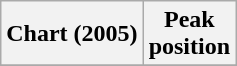<table class="wikitable sortable plainrowheaders" style="text-align:center">
<tr>
<th scope="col">Chart (2005)</th>
<th scope="col">Peak<br> position</th>
</tr>
<tr>
</tr>
</table>
